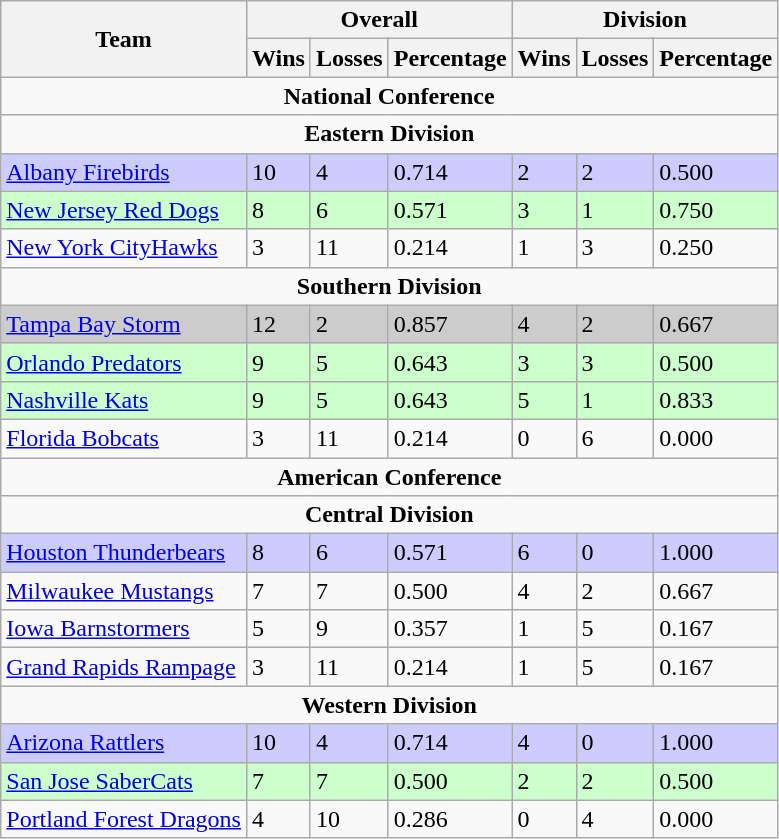<table class="wikitable">
<tr>
<th rowspan="2" align="center">Team</th>
<th colspan="3" align="center">Overall</th>
<th colspan="3" align="center">Division</th>
</tr>
<tr>
<th>Wins</th>
<th>Losses</th>
<th>Percentage</th>
<th>Wins</th>
<th>Losses</th>
<th>Percentage</th>
</tr>
<tr>
<td colspan="7" align="center"><strong>National Conference</strong></td>
</tr>
<tr>
<td colspan="7" align="center"><strong>Eastern Division</strong></td>
</tr>
<tr bgcolor=#ccccff>
<td><a href='#'>Albany Firebirds</a></td>
<td>10</td>
<td>4</td>
<td>0.714</td>
<td>2</td>
<td>2</td>
<td>0.500</td>
</tr>
<tr bgcolor=#ccffcc>
<td><a href='#'>New Jersey Red Dogs</a></td>
<td>8</td>
<td>6</td>
<td>0.571</td>
<td>3</td>
<td>1</td>
<td>0.750</td>
</tr>
<tr>
<td><a href='#'>New York CityHawks</a></td>
<td>3</td>
<td>11</td>
<td>0.214</td>
<td>1</td>
<td>3</td>
<td>0.250</td>
</tr>
<tr>
<td colspan="7" align="center"><strong>Southern Division</strong></td>
</tr>
<tr bgcolor=#cccccc>
<td><a href='#'>Tampa Bay Storm</a></td>
<td>12</td>
<td>2</td>
<td>0.857</td>
<td>4</td>
<td>2</td>
<td>0.667</td>
</tr>
<tr bgcolor=#ccffcc>
<td><a href='#'>Orlando Predators</a></td>
<td>9</td>
<td>5</td>
<td>0.643</td>
<td>3</td>
<td>3</td>
<td>0.500</td>
</tr>
<tr bgcolor=#ccffcc>
<td><a href='#'>Nashville Kats</a></td>
<td>9</td>
<td>5</td>
<td>0.643</td>
<td>5</td>
<td>1</td>
<td>0.833</td>
</tr>
<tr>
<td><a href='#'>Florida Bobcats</a></td>
<td>3</td>
<td>11</td>
<td>0.214</td>
<td>0</td>
<td>6</td>
<td>0.000</td>
</tr>
<tr>
<td colspan="7" align="center"><strong>American Conference</strong></td>
</tr>
<tr>
<td colspan="7" align="center"><strong>Central Division</strong></td>
</tr>
<tr bgcolor=#ccccff>
<td><a href='#'>Houston Thunderbears</a></td>
<td>8</td>
<td>6</td>
<td>0.571</td>
<td>6</td>
<td>0</td>
<td>1.000</td>
</tr>
<tr>
<td><a href='#'>Milwaukee Mustangs</a></td>
<td>7</td>
<td>7</td>
<td>0.500</td>
<td>4</td>
<td>2</td>
<td>0.667</td>
</tr>
<tr>
<td><a href='#'>Iowa Barnstormers</a></td>
<td>5</td>
<td>9</td>
<td>0.357</td>
<td>1</td>
<td>5</td>
<td>0.167</td>
</tr>
<tr>
<td><a href='#'>Grand Rapids Rampage</a></td>
<td>3</td>
<td>11</td>
<td>0.214</td>
<td>1</td>
<td>5</td>
<td>0.167</td>
</tr>
<tr>
<td colspan="7" align="center"><strong>Western Division</strong></td>
</tr>
<tr bgcolor=#ccccff>
<td><a href='#'>Arizona Rattlers</a></td>
<td>10</td>
<td>4</td>
<td>0.714</td>
<td>4</td>
<td>0</td>
<td>1.000</td>
</tr>
<tr bgcolor=#ccffcc>
<td><a href='#'>San Jose SaberCats</a></td>
<td>7</td>
<td>7</td>
<td>0.500</td>
<td>2</td>
<td>2</td>
<td>0.500</td>
</tr>
<tr>
<td><a href='#'>Portland Forest Dragons</a></td>
<td>4</td>
<td>10</td>
<td>0.286</td>
<td>0</td>
<td>4</td>
<td>0.000</td>
</tr>
</table>
